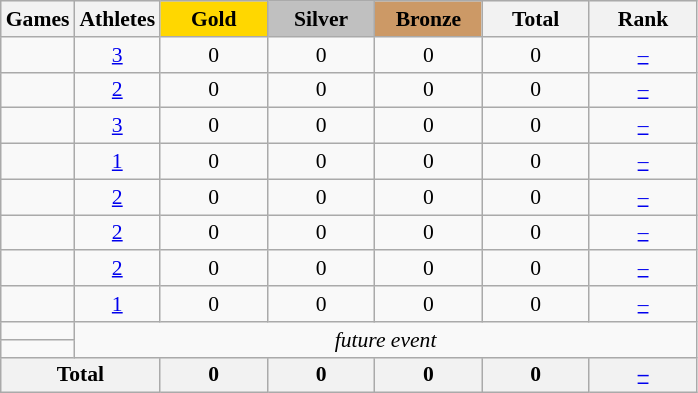<table class="wikitable" style="text-align:center; font-size:90%;">
<tr bgcolor="#efefef">
<th>Games</th>
<th>Athletes</th>
<td style="background:gold; width:4.5em; font-weight:bold;">Gold</td>
<td style="background:silver; width:4.5em; font-weight:bold;">Silver</td>
<td style="background:#cc9966; width:4.5em; font-weight:bold;">Bronze</td>
<th style="width:4.5em; font-weight:bold;">Total</th>
<th style="width:4.5em; font-weight:bold;">Rank</th>
</tr>
<tr align="center">
<td align=left></td>
<td><a href='#'>3</a></td>
<td>0</td>
<td>0</td>
<td>0</td>
<td>0</td>
<td><a href='#'>–</a></td>
</tr>
<tr align="center">
<td align=left></td>
<td><a href='#'>2</a></td>
<td>0</td>
<td>0</td>
<td>0</td>
<td>0</td>
<td><a href='#'>–</a></td>
</tr>
<tr align="center">
<td align=left></td>
<td><a href='#'>3</a></td>
<td>0</td>
<td>0</td>
<td>0</td>
<td>0</td>
<td><a href='#'>–</a></td>
</tr>
<tr align="center">
<td align=left></td>
<td><a href='#'>1</a></td>
<td>0</td>
<td>0</td>
<td>0</td>
<td>0</td>
<td><a href='#'>–</a></td>
</tr>
<tr align="center">
<td align=left></td>
<td><a href='#'>2</a></td>
<td>0</td>
<td>0</td>
<td>0</td>
<td>0</td>
<td><a href='#'>–</a></td>
</tr>
<tr align="center">
<td align=left></td>
<td><a href='#'>2</a></td>
<td>0</td>
<td>0</td>
<td>0</td>
<td>0</td>
<td><a href='#'>–</a></td>
</tr>
<tr align="center">
<td align=left></td>
<td><a href='#'>2</a></td>
<td>0</td>
<td>0</td>
<td>0</td>
<td>0</td>
<td><a href='#'>–</a></td>
</tr>
<tr align="center">
<td align=left></td>
<td><a href='#'>1</a></td>
<td>0</td>
<td>0</td>
<td>0</td>
<td>0</td>
<td><a href='#'>–</a></td>
</tr>
<tr>
<td align=left></td>
<td colspan=6; rowspan=2><em>future event</em></td>
</tr>
<tr>
<td align=left></td>
</tr>
<tr>
<th colspan=2>Total</th>
<th>0</th>
<th>0</th>
<th>0</th>
<th>0</th>
<th><a href='#'>–</a></th>
</tr>
</table>
